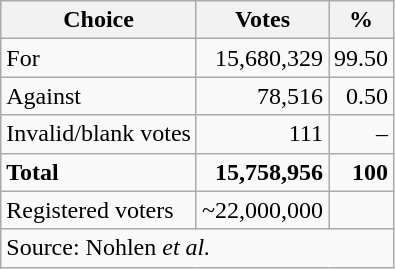<table class=wikitable style=text-align:right>
<tr>
<th>Choice</th>
<th>Votes</th>
<th>%</th>
</tr>
<tr>
<td align=left>For</td>
<td>15,680,329</td>
<td>99.50</td>
</tr>
<tr>
<td align=left>Against</td>
<td>78,516</td>
<td>0.50</td>
</tr>
<tr>
<td align=left>Invalid/blank votes</td>
<td>111</td>
<td>–</td>
</tr>
<tr>
<td align=left><strong>Total</strong></td>
<td><strong>15,758,956</strong></td>
<td><strong>100</strong></td>
</tr>
<tr>
<td align=left>Registered voters</td>
<td>~22,000,000</td>
<td></td>
</tr>
<tr>
<td colspan=3 align=left>Source: Nohlen <em>et al.</em></td>
</tr>
</table>
